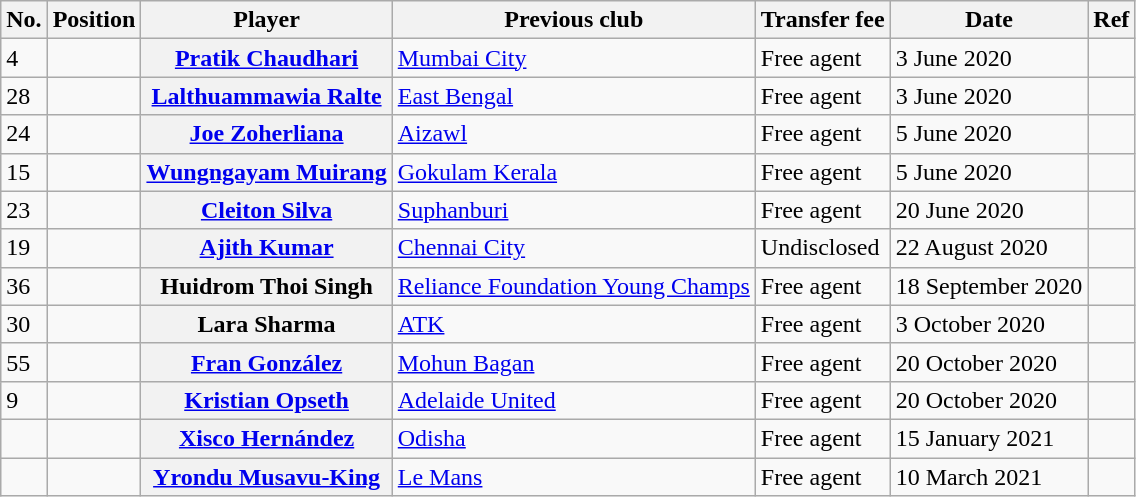<table class="wikitable plainrowheaders" style="text-align:center; text-align:left">
<tr>
<th>No.</th>
<th scope="col">Position</th>
<th scope="col">Player</th>
<th scope="col">Previous club</th>
<th scope="col">Transfer fee</th>
<th scope="col">Date</th>
<th scope="col">Ref</th>
</tr>
<tr>
<td>4</td>
<td></td>
<th scope="row"> <a href='#'>Pratik Chaudhari</a></th>
<td><a href='#'>Mumbai City</a></td>
<td>Free agent</td>
<td>3 June 2020</td>
<td></td>
</tr>
<tr>
<td>28</td>
<td></td>
<th scope="row"> <a href='#'>Lalthuammawia Ralte</a></th>
<td><a href='#'>East Bengal</a></td>
<td>Free agent</td>
<td>3 June 2020</td>
<td></td>
</tr>
<tr>
<td>24</td>
<td></td>
<th scope="row"> <a href='#'>Joe Zoherliana</a></th>
<td><a href='#'>Aizawl</a></td>
<td>Free agent</td>
<td>5 June 2020</td>
<td></td>
</tr>
<tr>
<td>15</td>
<td></td>
<th scope="row"> <a href='#'>Wungngayam Muirang</a></th>
<td><a href='#'>Gokulam Kerala</a></td>
<td>Free agent</td>
<td>5 June 2020</td>
<td></td>
</tr>
<tr>
<td>23</td>
<td></td>
<th scope="row"> <a href='#'>Cleiton Silva</a></th>
<td> <a href='#'>Suphanburi</a></td>
<td>Free agent</td>
<td>20 June 2020</td>
<td></td>
</tr>
<tr>
<td>19</td>
<td></td>
<th scope="row"> <a href='#'>Ajith Kumar</a></th>
<td><a href='#'>Chennai City</a></td>
<td>Undisclosed</td>
<td>22 August 2020</td>
<td></td>
</tr>
<tr>
<td>36</td>
<td></td>
<th scope="row"> Huidrom Thoi Singh</th>
<td><a href='#'>Reliance Foundation Young Champs</a></td>
<td>Free agent</td>
<td>18 September 2020</td>
<td></td>
</tr>
<tr>
<td>30</td>
<td></td>
<th scope="row"> Lara Sharma</th>
<td><a href='#'>ATK</a></td>
<td>Free agent</td>
<td>3 October 2020</td>
<td></td>
</tr>
<tr>
<td>55</td>
<td></td>
<th scope="row"> <a href='#'>Fran González</a></th>
<td><a href='#'>Mohun Bagan</a></td>
<td>Free agent</td>
<td>20 October 2020</td>
<td></td>
</tr>
<tr>
<td>9</td>
<td></td>
<th scope="row"> <a href='#'>Kristian Opseth</a></th>
<td> <a href='#'>Adelaide United</a></td>
<td>Free agent</td>
<td>20 October 2020</td>
<td></td>
</tr>
<tr>
<td></td>
<td></td>
<th scope="row"> <a href='#'>Xisco Hernández</a></th>
<td><a href='#'>Odisha</a></td>
<td>Free agent</td>
<td>15 January 2021</td>
<td></td>
</tr>
<tr>
<td></td>
<td></td>
<th scope="row"> <a href='#'>Yrondu Musavu-King</a></th>
<td> <a href='#'>Le Mans</a></td>
<td>Free agent</td>
<td>10 March 2021</td>
<td></td>
</tr>
</table>
